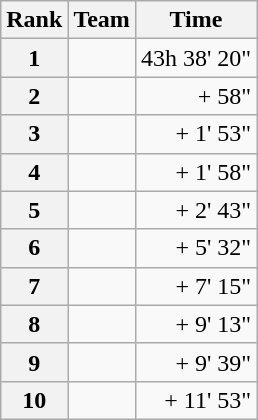<table class="wikitable">
<tr>
<th scope="col">Rank</th>
<th scope="col">Team</th>
<th scope="col">Time</th>
</tr>
<tr>
<th scope="row">1</th>
<td> </td>
<td style="text-align:right;">43h 38' 20"</td>
</tr>
<tr>
<th scope="row">2</th>
<td> </td>
<td style="text-align:right;">+ 58"</td>
</tr>
<tr>
<th scope="row">3</th>
<td> </td>
<td style="text-align:right;">+ 1' 53"</td>
</tr>
<tr>
<th scope="row">4</th>
<td> </td>
<td style="text-align:right;">+ 1' 58"</td>
</tr>
<tr>
<th scope="row">5</th>
<td> </td>
<td style="text-align:right;">+ 2' 43"</td>
</tr>
<tr>
<th scope="row">6</th>
<td> </td>
<td style="text-align:right;">+ 5' 32"</td>
</tr>
<tr>
<th scope="row">7</th>
<td> </td>
<td style="text-align:right;">+ 7' 15"</td>
</tr>
<tr>
<th scope="row">8</th>
<td> </td>
<td style="text-align:right;">+ 9' 13"</td>
</tr>
<tr>
<th scope="row">9</th>
<td> </td>
<td style="text-align:right;">+ 9' 39"</td>
</tr>
<tr>
<th scope="row">10</th>
<td> </td>
<td style="text-align:right;">+ 11' 53"</td>
</tr>
</table>
